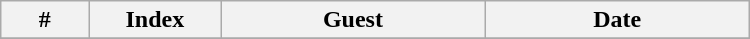<table class="wikitable plainrowheaders" style="width:500px;">
<tr>
<th style="width:10%;">#</th>
<th style="width:15%;">Index</th>
<th style="width:30%;">Guest</th>
<th style="width:30%;">Date</th>
</tr>
<tr>
</tr>
</table>
